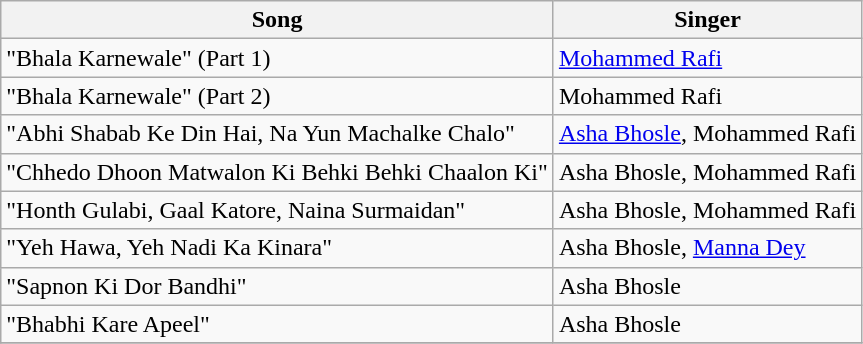<table class="wikitable">
<tr>
<th>Song</th>
<th>Singer</th>
</tr>
<tr>
<td>"Bhala Karnewale" (Part 1)</td>
<td><a href='#'>Mohammed Rafi</a></td>
</tr>
<tr>
<td>"Bhala Karnewale" (Part 2)</td>
<td>Mohammed Rafi</td>
</tr>
<tr>
<td>"Abhi Shabab Ke Din Hai, Na Yun Machalke Chalo"</td>
<td><a href='#'>Asha Bhosle</a>, Mohammed Rafi</td>
</tr>
<tr>
<td>"Chhedo Dhoon Matwalon Ki Behki Behki Chaalon Ki"</td>
<td>Asha Bhosle, Mohammed Rafi</td>
</tr>
<tr>
<td>"Honth Gulabi, Gaal Katore, Naina Surmaidan"</td>
<td>Asha Bhosle, Mohammed Rafi</td>
</tr>
<tr>
<td>"Yeh Hawa, Yeh Nadi Ka Kinara"</td>
<td>Asha Bhosle, <a href='#'>Manna Dey</a></td>
</tr>
<tr>
<td>"Sapnon Ki Dor Bandhi"</td>
<td>Asha Bhosle</td>
</tr>
<tr>
<td>"Bhabhi Kare Apeel"</td>
<td>Asha Bhosle</td>
</tr>
<tr>
</tr>
</table>
